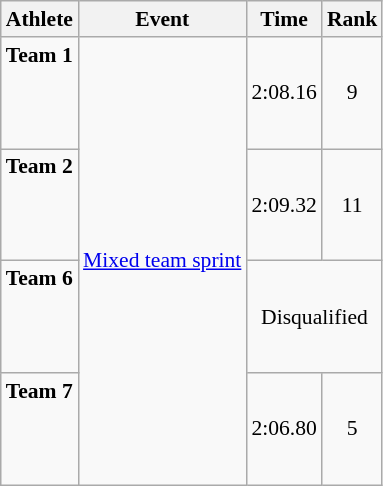<table class="wikitable" style="font-size:90%">
<tr>
<th>Athlete</th>
<th>Event</th>
<th>Time</th>
<th>Rank</th>
</tr>
<tr align=center>
<td align=left><strong>Team 1</strong><br><small><br><br><br></small></td>
<td align=left rowspan=4><a href='#'>Mixed team sprint</a></td>
<td>2:08.16</td>
<td>9</td>
</tr>
<tr align=center>
<td align=left><strong>Team 2</strong><br><small><br><br><br></small></td>
<td>2:09.32</td>
<td>11</td>
</tr>
<tr align=center>
<td align=left><strong>Team 6</strong><br><small><br><br><br></small></td>
<td colspan=2>Disqualified</td>
</tr>
<tr align=center>
<td align=left><strong>Team 7</strong><br><small><br><br><br></small></td>
<td>2:06.80</td>
<td>5</td>
</tr>
</table>
